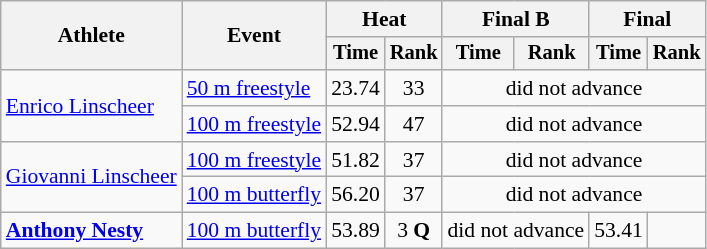<table class=wikitable style="font-size:90%">
<tr>
<th rowspan="2">Athlete</th>
<th rowspan="2">Event</th>
<th colspan="2">Heat</th>
<th colspan="2">Final B</th>
<th colspan="2">Final</th>
</tr>
<tr style="font-size:95%">
<th>Time</th>
<th>Rank</th>
<th>Time</th>
<th>Rank</th>
<th>Time</th>
<th>Rank</th>
</tr>
<tr align=center>
<td align=left rowspan=2><a href='#'>Enrico Linscheer</a></td>
<td align=left><a href='#'>50 m freestyle</a></td>
<td>23.74</td>
<td>33</td>
<td colspan=6>did not advance</td>
</tr>
<tr align=center>
<td align=left><a href='#'>100 m freestyle</a></td>
<td>52.94</td>
<td>47</td>
<td colspan=6>did not advance</td>
</tr>
<tr align=center>
<td align=left rowspan=2><a href='#'>Giovanni Linscheer</a></td>
<td align=left><a href='#'>100 m freestyle</a></td>
<td>51.82</td>
<td>37</td>
<td colspan=6>did not advance</td>
</tr>
<tr align=center>
<td align=left><a href='#'>100 m butterfly</a></td>
<td>56.20</td>
<td>37</td>
<td colspan=6>did not advance</td>
</tr>
<tr align=center>
<td align=left><strong><a href='#'>Anthony Nesty</a></strong></td>
<td align=left><a href='#'>100 m butterfly</a></td>
<td>53.89</td>
<td>3 <strong>Q</strong></td>
<td colspan=2>did not advance</td>
<td>53.41</td>
<td></td>
</tr>
</table>
